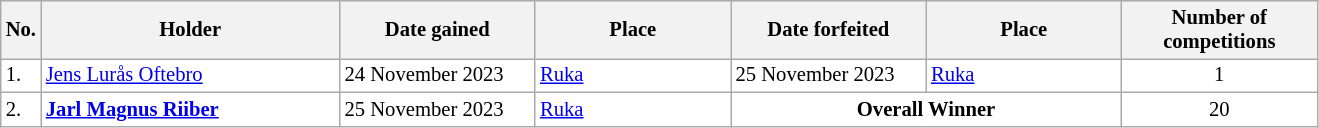<table class="wikitable plainrowheaders" style="background:#fff; font-size:86%; line-height:16px; border:grey solid 1px; border-collapse:collapse;">
<tr>
<th style="width:1em;">No.</th>
<th style="width:14em;">Holder</th>
<th style="width:9em;">Date gained</th>
<th style="width:9em;">Place</th>
<th style="width:9em;">Date forfeited</th>
<th style="width:9em;">Place</th>
<th style="width:9em;">Number of competitions</th>
</tr>
<tr>
<td>1.</td>
<td> <a href='#'>Jens Lurås Oftebro</a></td>
<td>24 November 2023</td>
<td> <a href='#'>Ruka</a></td>
<td>25 November 2023</td>
<td> <a href='#'>Ruka</a></td>
<td align=center>1</td>
</tr>
<tr>
<td>2.</td>
<td> <strong><a href='#'>Jarl Magnus Riiber</a></strong></td>
<td>25 November 2023</td>
<td> <a href='#'>Ruka</a></td>
<td align=center colspan=2><strong>Overall Winner</strong></td>
<td align=center>20</td>
</tr>
</table>
